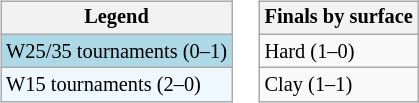<table>
<tr valign=top>
<td><br><table class="wikitable" style="font-size:85%;">
<tr>
<th>Legend</th>
</tr>
<tr style="background:lightblue;">
<td>W25/35 tournaments (0–1)</td>
</tr>
<tr style="background:#f0f8ff;">
<td>W15 tournaments (2–0)</td>
</tr>
</table>
</td>
<td><br><table class="wikitable" style="font-size:85%;">
<tr>
<th>Finals by surface</th>
</tr>
<tr>
<td>Hard (1–0)</td>
</tr>
<tr>
<td>Clay (1–1)</td>
</tr>
</table>
</td>
</tr>
</table>
